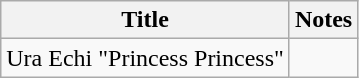<table class="wikitable">
<tr>
<th>Title</th>
<th>Notes</th>
</tr>
<tr>
<td>Ura Echi "Princess Princess"</td>
<td></td>
</tr>
</table>
